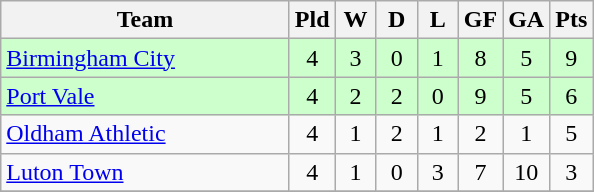<table class="wikitable" style="text-align: center;">
<tr>
<th width="185">Team</th>
<th width="20">Pld</th>
<th width="20">W</th>
<th width="20">D</th>
<th width="20">L</th>
<th width="20">GF</th>
<th width="20">GA</th>
<th width="20">Pts</th>
</tr>
<tr style="background: #ccffcc;">
<td align="left"><a href='#'>Birmingham City</a></td>
<td>4</td>
<td>3</td>
<td>0</td>
<td>1</td>
<td>8</td>
<td>5</td>
<td>9</td>
</tr>
<tr style="background: #ccffcc;">
<td align="left"><a href='#'>Port Vale</a></td>
<td>4</td>
<td>2</td>
<td>2</td>
<td>0</td>
<td>9</td>
<td>5</td>
<td>6</td>
</tr>
<tr>
<td align="left"><a href='#'>Oldham Athletic</a></td>
<td>4</td>
<td>1</td>
<td>2</td>
<td>1</td>
<td>2</td>
<td>1</td>
<td>5</td>
</tr>
<tr>
<td align="left"><a href='#'>Luton Town</a></td>
<td>4</td>
<td>1</td>
<td>0</td>
<td>3</td>
<td>7</td>
<td>10</td>
<td>3</td>
</tr>
<tr>
</tr>
</table>
